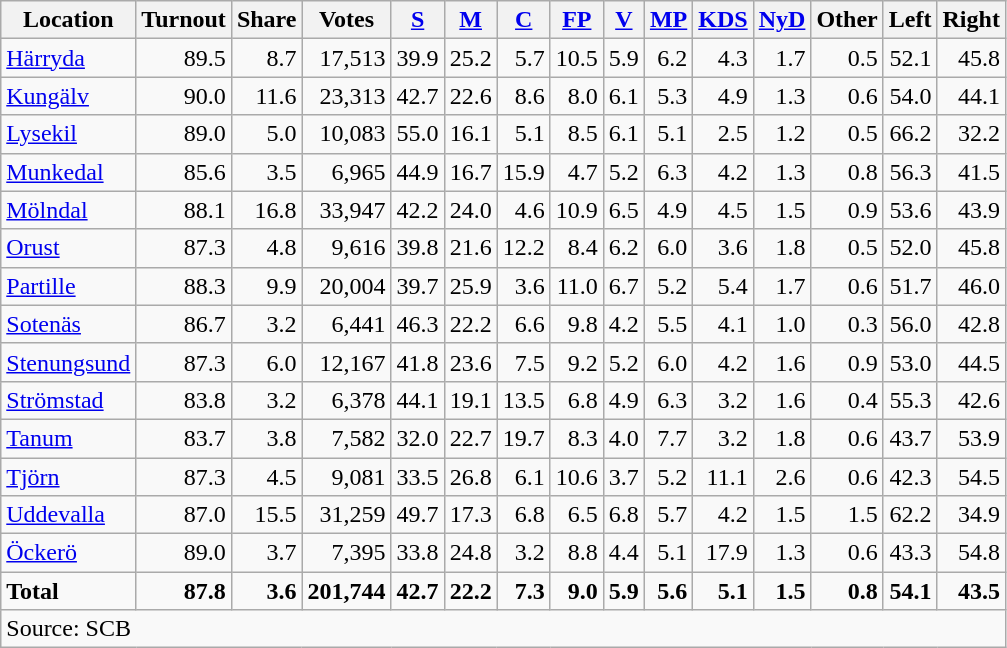<table class="wikitable sortable" style=text-align:right>
<tr>
<th>Location</th>
<th>Turnout</th>
<th>Share</th>
<th>Votes</th>
<th><a href='#'>S</a></th>
<th><a href='#'>M</a></th>
<th><a href='#'>C</a></th>
<th><a href='#'>FP</a></th>
<th><a href='#'>V</a></th>
<th><a href='#'>MP</a></th>
<th><a href='#'>KDS</a></th>
<th><a href='#'>NyD</a></th>
<th>Other</th>
<th>Left</th>
<th>Right</th>
</tr>
<tr>
<td align=left><a href='#'>Härryda</a></td>
<td>89.5</td>
<td>8.7</td>
<td>17,513</td>
<td>39.9</td>
<td>25.2</td>
<td>5.7</td>
<td>10.5</td>
<td>5.9</td>
<td>6.2</td>
<td>4.3</td>
<td>1.7</td>
<td>0.5</td>
<td>52.1</td>
<td>45.8</td>
</tr>
<tr>
<td align=left><a href='#'>Kungälv</a></td>
<td>90.0</td>
<td>11.6</td>
<td>23,313</td>
<td>42.7</td>
<td>22.6</td>
<td>8.6</td>
<td>8.0</td>
<td>6.1</td>
<td>5.3</td>
<td>4.9</td>
<td>1.3</td>
<td>0.6</td>
<td>54.0</td>
<td>44.1</td>
</tr>
<tr>
<td align=left><a href='#'>Lysekil</a></td>
<td>89.0</td>
<td>5.0</td>
<td>10,083</td>
<td>55.0</td>
<td>16.1</td>
<td>5.1</td>
<td>8.5</td>
<td>6.1</td>
<td>5.1</td>
<td>2.5</td>
<td>1.2</td>
<td>0.5</td>
<td>66.2</td>
<td>32.2</td>
</tr>
<tr>
<td align=left><a href='#'>Munkedal</a></td>
<td>85.6</td>
<td>3.5</td>
<td>6,965</td>
<td>44.9</td>
<td>16.7</td>
<td>15.9</td>
<td>4.7</td>
<td>5.2</td>
<td>6.3</td>
<td>4.2</td>
<td>1.3</td>
<td>0.8</td>
<td>56.3</td>
<td>41.5</td>
</tr>
<tr>
<td align=left><a href='#'>Mölndal</a></td>
<td>88.1</td>
<td>16.8</td>
<td>33,947</td>
<td>42.2</td>
<td>24.0</td>
<td>4.6</td>
<td>10.9</td>
<td>6.5</td>
<td>4.9</td>
<td>4.5</td>
<td>1.5</td>
<td>0.9</td>
<td>53.6</td>
<td>43.9</td>
</tr>
<tr>
<td align=left><a href='#'>Orust</a></td>
<td>87.3</td>
<td>4.8</td>
<td>9,616</td>
<td>39.8</td>
<td>21.6</td>
<td>12.2</td>
<td>8.4</td>
<td>6.2</td>
<td>6.0</td>
<td>3.6</td>
<td>1.8</td>
<td>0.5</td>
<td>52.0</td>
<td>45.8</td>
</tr>
<tr>
<td align=left><a href='#'>Partille</a></td>
<td>88.3</td>
<td>9.9</td>
<td>20,004</td>
<td>39.7</td>
<td>25.9</td>
<td>3.6</td>
<td>11.0</td>
<td>6.7</td>
<td>5.2</td>
<td>5.4</td>
<td>1.7</td>
<td>0.6</td>
<td>51.7</td>
<td>46.0</td>
</tr>
<tr>
<td align=left><a href='#'>Sotenäs</a></td>
<td>86.7</td>
<td>3.2</td>
<td>6,441</td>
<td>46.3</td>
<td>22.2</td>
<td>6.6</td>
<td>9.8</td>
<td>4.2</td>
<td>5.5</td>
<td>4.1</td>
<td>1.0</td>
<td>0.3</td>
<td>56.0</td>
<td>42.8</td>
</tr>
<tr>
<td align=left><a href='#'>Stenungsund</a></td>
<td>87.3</td>
<td>6.0</td>
<td>12,167</td>
<td>41.8</td>
<td>23.6</td>
<td>7.5</td>
<td>9.2</td>
<td>5.2</td>
<td>6.0</td>
<td>4.2</td>
<td>1.6</td>
<td>0.9</td>
<td>53.0</td>
<td>44.5</td>
</tr>
<tr>
<td align=left><a href='#'>Strömstad</a></td>
<td>83.8</td>
<td>3.2</td>
<td>6,378</td>
<td>44.1</td>
<td>19.1</td>
<td>13.5</td>
<td>6.8</td>
<td>4.9</td>
<td>6.3</td>
<td>3.2</td>
<td>1.6</td>
<td>0.4</td>
<td>55.3</td>
<td>42.6</td>
</tr>
<tr>
<td align=left><a href='#'>Tanum</a></td>
<td>83.7</td>
<td>3.8</td>
<td>7,582</td>
<td>32.0</td>
<td>22.7</td>
<td>19.7</td>
<td>8.3</td>
<td>4.0</td>
<td>7.7</td>
<td>3.2</td>
<td>1.8</td>
<td>0.6</td>
<td>43.7</td>
<td>53.9</td>
</tr>
<tr>
<td align=left><a href='#'>Tjörn</a></td>
<td>87.3</td>
<td>4.5</td>
<td>9,081</td>
<td>33.5</td>
<td>26.8</td>
<td>6.1</td>
<td>10.6</td>
<td>3.7</td>
<td>5.2</td>
<td>11.1</td>
<td>2.6</td>
<td>0.6</td>
<td>42.3</td>
<td>54.5</td>
</tr>
<tr>
<td align=left><a href='#'>Uddevalla</a></td>
<td>87.0</td>
<td>15.5</td>
<td>31,259</td>
<td>49.7</td>
<td>17.3</td>
<td>6.8</td>
<td>6.5</td>
<td>6.8</td>
<td>5.7</td>
<td>4.2</td>
<td>1.5</td>
<td>1.5</td>
<td>62.2</td>
<td>34.9</td>
</tr>
<tr>
<td align=left><a href='#'>Öckerö</a></td>
<td>89.0</td>
<td>3.7</td>
<td>7,395</td>
<td>33.8</td>
<td>24.8</td>
<td>3.2</td>
<td>8.8</td>
<td>4.4</td>
<td>5.1</td>
<td>17.9</td>
<td>1.3</td>
<td>0.6</td>
<td>43.3</td>
<td>54.8</td>
</tr>
<tr>
<td align=left><strong>Total</strong></td>
<td><strong>87.8</strong></td>
<td><strong>3.6</strong></td>
<td><strong>201,744</strong></td>
<td><strong>42.7</strong></td>
<td><strong>22.2</strong></td>
<td><strong>7.3</strong></td>
<td><strong>9.0</strong></td>
<td><strong>5.9</strong></td>
<td><strong>5.6</strong></td>
<td><strong>5.1</strong></td>
<td><strong>1.5</strong></td>
<td><strong>0.8</strong></td>
<td><strong>54.1</strong></td>
<td><strong>43.5</strong></td>
</tr>
<tr>
<td align=left colspan=15>Source: SCB </td>
</tr>
</table>
